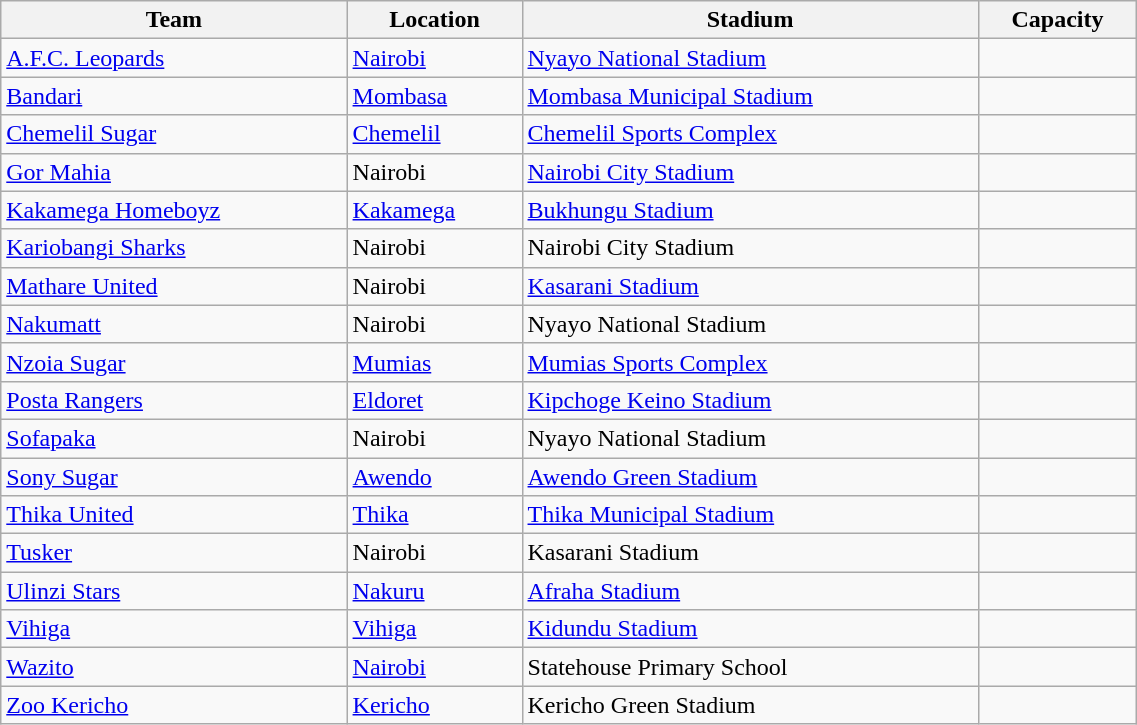<table class="wikitable sortable" style="text-align: left; width: 60%;">
<tr>
<th>Team</th>
<th>Location</th>
<th>Stadium</th>
<th>Capacity</th>
</tr>
<tr>
<td><a href='#'>A.F.C. Leopards</a></td>
<td><a href='#'>Nairobi</a></td>
<td><a href='#'>Nyayo National Stadium</a></td>
<td align="center"></td>
</tr>
<tr>
<td><a href='#'>Bandari</a></td>
<td><a href='#'>Mombasa</a></td>
<td><a href='#'>Mombasa Municipal Stadium</a></td>
<td align="center"></td>
</tr>
<tr>
<td><a href='#'>Chemelil Sugar</a></td>
<td><a href='#'>Chemelil</a></td>
<td><a href='#'>Chemelil Sports Complex</a></td>
<td align="center"></td>
</tr>
<tr>
<td><a href='#'>Gor Mahia</a></td>
<td>Nairobi</td>
<td><a href='#'>Nairobi City Stadium</a></td>
<td align="center"></td>
</tr>
<tr>
<td><a href='#'>Kakamega Homeboyz</a></td>
<td><a href='#'>Kakamega</a></td>
<td><a href='#'>Bukhungu Stadium</a></td>
<td align="center"></td>
</tr>
<tr>
<td><a href='#'>Kariobangi Sharks</a></td>
<td>Nairobi</td>
<td>Nairobi City Stadium</td>
<td align="center"></td>
</tr>
<tr>
<td><a href='#'>Mathare United</a></td>
<td>Nairobi</td>
<td><a href='#'>Kasarani Stadium</a></td>
<td align="center"></td>
</tr>
<tr>
<td><a href='#'>Nakumatt</a></td>
<td>Nairobi</td>
<td>Nyayo National Stadium</td>
<td align="center"></td>
</tr>
<tr>
<td><a href='#'>Nzoia Sugar</a></td>
<td><a href='#'>Mumias</a></td>
<td><a href='#'>Mumias Sports Complex</a></td>
<td align="center"></td>
</tr>
<tr>
<td><a href='#'>Posta Rangers</a></td>
<td><a href='#'>Eldoret</a></td>
<td><a href='#'>Kipchoge Keino Stadium</a></td>
<td align="center"></td>
</tr>
<tr>
<td><a href='#'>Sofapaka</a></td>
<td>Nairobi</td>
<td>Nyayo National Stadium</td>
<td align="center"></td>
</tr>
<tr>
<td><a href='#'>Sony Sugar</a></td>
<td><a href='#'>Awendo</a></td>
<td><a href='#'>Awendo Green Stadium</a></td>
<td align="center"></td>
</tr>
<tr>
<td><a href='#'>Thika United</a></td>
<td><a href='#'>Thika</a></td>
<td><a href='#'>Thika Municipal Stadium</a></td>
<td align="center"></td>
</tr>
<tr>
<td><a href='#'>Tusker</a></td>
<td>Nairobi</td>
<td>Kasarani Stadium</td>
<td align="center"></td>
</tr>
<tr>
<td><a href='#'>Ulinzi Stars</a></td>
<td><a href='#'>Nakuru</a></td>
<td><a href='#'>Afraha Stadium</a></td>
<td align="center"></td>
</tr>
<tr>
<td><a href='#'>Vihiga</a></td>
<td><a href='#'>Vihiga</a></td>
<td><a href='#'>Kidundu Stadium</a></td>
<td align="center"></td>
</tr>
<tr>
<td><a href='#'>Wazito</a></td>
<td><a href='#'>Nairobi</a></td>
<td>Statehouse Primary School</td>
<td align="center"></td>
</tr>
<tr>
<td><a href='#'>Zoo Kericho</a></td>
<td><a href='#'>Kericho</a></td>
<td>Kericho Green Stadium</td>
<td align="center"></td>
</tr>
</table>
